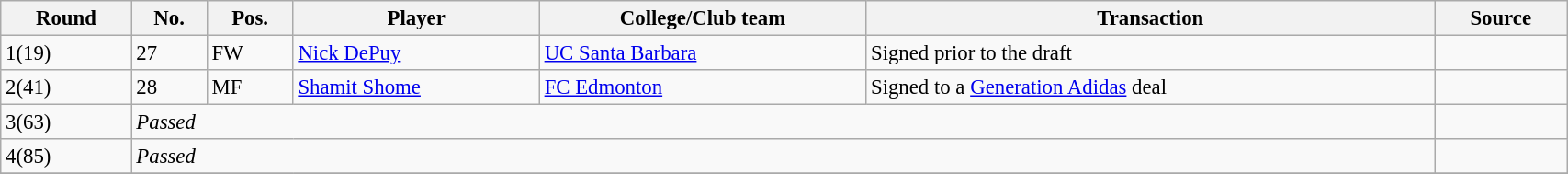<table class="wikitable sortable" style="width:90%; text-align:center; font-size:95%; text-align:left;">
<tr>
<th><strong>Round</strong></th>
<th><strong>No.</strong></th>
<th><strong>Pos.</strong></th>
<th><strong>Player</strong></th>
<th><strong>College/Club team</strong></th>
<th><strong>Transaction</strong></th>
<th><strong>Source</strong></th>
</tr>
<tr>
<td>1(19)</td>
<td>27</td>
<td>FW</td>
<td> <a href='#'>Nick DePuy</a></td>
<td> <a href='#'>UC Santa Barbara</a></td>
<td>Signed prior to the draft</td>
<td></td>
</tr>
<tr>
<td>2(41)</td>
<td>28</td>
<td>MF</td>
<td> <a href='#'>Shamit Shome</a></td>
<td> <a href='#'>FC Edmonton</a></td>
<td>Signed to a <a href='#'>Generation Adidas</a> deal</td>
<td></td>
</tr>
<tr>
<td>3(63)</td>
<td colspan="5"><em>Passed</em></td>
<td></td>
</tr>
<tr>
<td>4(85)</td>
<td colspan="5"><em>Passed</em></td>
<td></td>
</tr>
<tr>
</tr>
</table>
